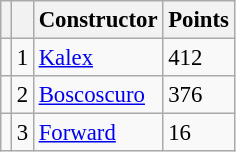<table class="wikitable" style="font-size: 95%;">
<tr>
<th></th>
<th></th>
<th>Constructor</th>
<th>Points</th>
</tr>
<tr>
<td></td>
<td align=center>1</td>
<td> <a href='#'>Kalex</a></td>
<td align=left>412</td>
</tr>
<tr>
<td></td>
<td align=center>2</td>
<td> <a href='#'>Boscoscuro</a></td>
<td align=left>376</td>
</tr>
<tr>
<td></td>
<td align=center>3</td>
<td> <a href='#'>Forward</a></td>
<td align=left>16</td>
</tr>
</table>
